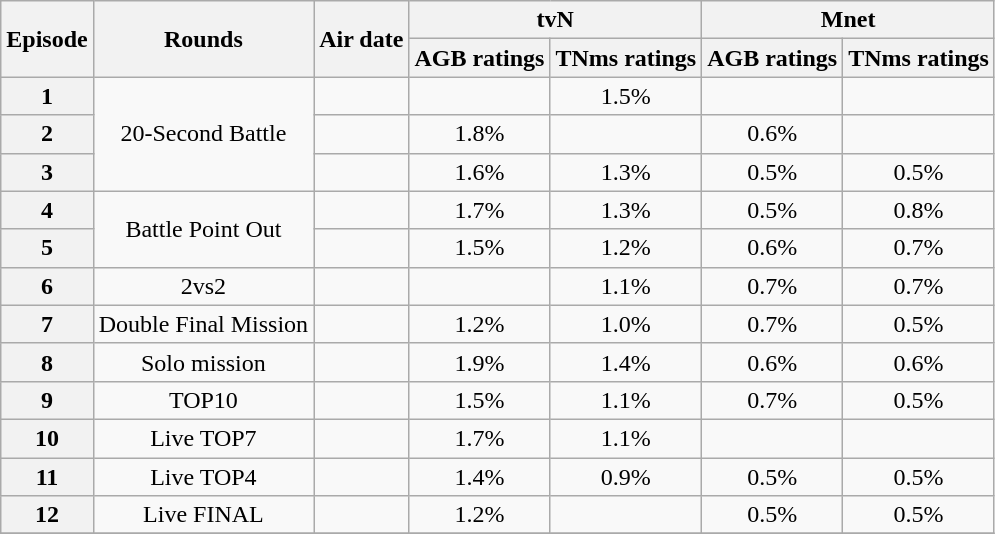<table class="wikitable">
<tr>
<th rowspan=2>Episode</th>
<th rowspan=2>Rounds</th>
<th rowspan=2>Air date</th>
<th colspan=2>tvN</th>
<th colspan=2>Mnet</th>
</tr>
<tr>
<th>AGB ratings</th>
<th>TNms ratings</th>
<th>AGB ratings</th>
<th>TNms ratings</th>
</tr>
<tr align=center>
<th>1</th>
<td rowspan=3>20-Second Battle</td>
<td></td>
<td></td>
<td>1.5%</td>
<td></td>
<td></td>
</tr>
<tr align=center>
<th>2</th>
<td></td>
<td>1.8%</td>
<td></td>
<td>0.6%</td>
<td></td>
</tr>
<tr align=center>
<th>3</th>
<td></td>
<td>1.6%</td>
<td>1.3%</td>
<td>0.5%</td>
<td>0.5%</td>
</tr>
<tr align=center>
<th>4</th>
<td rowspan=2>Battle Point Out</td>
<td></td>
<td>1.7%</td>
<td>1.3%</td>
<td>0.5%</td>
<td>0.8%</td>
</tr>
<tr align=center>
<th>5</th>
<td></td>
<td>1.5%</td>
<td>1.2%</td>
<td>0.6%</td>
<td>0.7%</td>
</tr>
<tr align=center>
<th>6</th>
<td>2vs2</td>
<td></td>
<td></td>
<td>1.1%</td>
<td>0.7%</td>
<td>0.7%</td>
</tr>
<tr align=center>
<th>7</th>
<td>Double Final Mission</td>
<td></td>
<td>1.2%</td>
<td>1.0%</td>
<td>0.7%</td>
<td>0.5%</td>
</tr>
<tr align=center>
<th>8</th>
<td>Solo mission</td>
<td></td>
<td>1.9%</td>
<td>1.4%</td>
<td>0.6%</td>
<td>0.6%</td>
</tr>
<tr align=center>
<th>9</th>
<td>TOP10</td>
<td></td>
<td>1.5%</td>
<td>1.1%</td>
<td>0.7%</td>
<td>0.5%</td>
</tr>
<tr align=center>
<th>10</th>
<td>Live TOP7</td>
<td></td>
<td>1.7%</td>
<td>1.1%</td>
<td></td>
<td></td>
</tr>
<tr align=center>
<th>11</th>
<td>Live TOP4</td>
<td></td>
<td>1.4%</td>
<td>0.9%</td>
<td>0.5%</td>
<td>0.5%</td>
</tr>
<tr align=center>
<th>12</th>
<td>Live FINAL</td>
<td></td>
<td>1.2%</td>
<td></td>
<td>0.5%</td>
<td>0.5%</td>
</tr>
<tr>
</tr>
</table>
